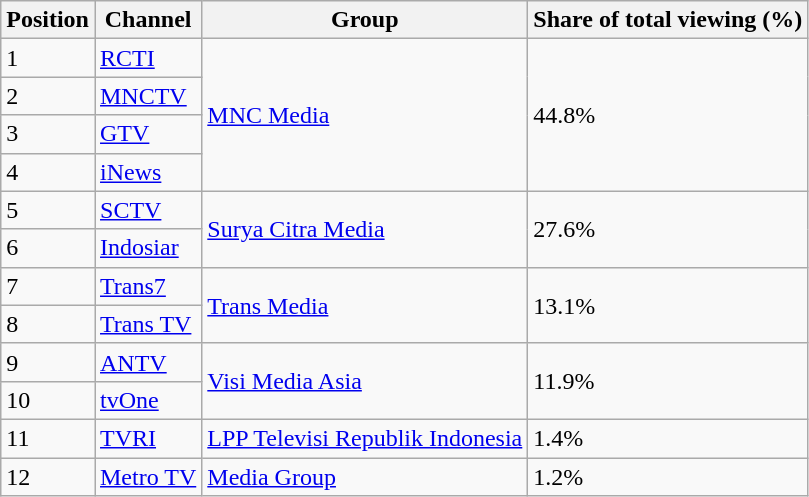<table class="wikitable">
<tr>
<th>Position</th>
<th>Channel</th>
<th>Group</th>
<th>Share of total viewing (%)</th>
</tr>
<tr>
<td>1</td>
<td><a href='#'>RCTI</a></td>
<td rowspan="4"><a href='#'>MNC Media</a><br></td>
<td rowspan="4">44.8%</td>
</tr>
<tr>
<td>2</td>
<td><a href='#'>MNCTV</a></td>
</tr>
<tr>
<td>3</td>
<td><a href='#'>GTV</a></td>
</tr>
<tr>
<td>4</td>
<td><a href='#'>iNews</a></td>
</tr>
<tr>
<td>5</td>
<td><a href='#'>SCTV</a></td>
<td rowspan="2"><a href='#'>Surya Citra Media</a><br></td>
<td rowspan="2">27.6%</td>
</tr>
<tr>
<td>6</td>
<td><a href='#'>Indosiar</a></td>
</tr>
<tr>
<td>7</td>
<td><a href='#'>Trans7</a></td>
<td rowspan="2"><a href='#'>Trans Media</a><br></td>
<td rowspan="2">13.1%</td>
</tr>
<tr>
<td>8</td>
<td><a href='#'>Trans TV</a></td>
</tr>
<tr>
<td>9</td>
<td><a href='#'>ANTV</a></td>
<td rowspan="2"><a href='#'>Visi Media Asia</a><br></td>
<td rowspan="2">11.9%</td>
</tr>
<tr>
<td>10</td>
<td><a href='#'>tvOne</a></td>
</tr>
<tr>
<td>11</td>
<td><a href='#'>TVRI</a></td>
<td><a href='#'>LPP Televisi Republik Indonesia</a></td>
<td>1.4%</td>
</tr>
<tr>
<td>12</td>
<td><a href='#'>Metro TV</a></td>
<td><a href='#'>Media Group</a></td>
<td>1.2%</td>
</tr>
</table>
